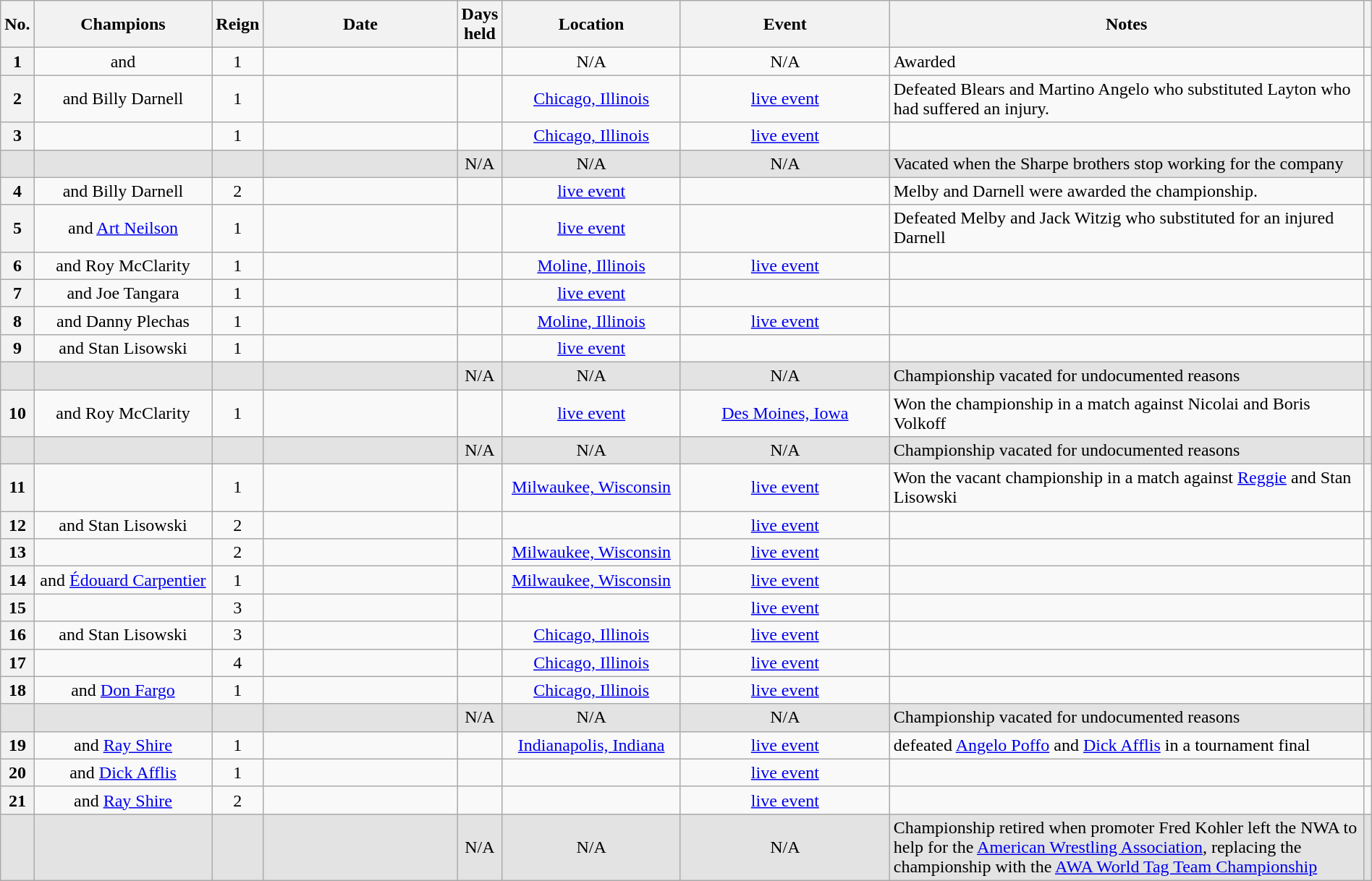<table class="wikitable sortable" style="text-align: center" width=100%>
<tr>
<th width=0 data-sort-type="number" scope="col">No.</th>
<th width=14% scope="col">Champions</th>
<th width=0 scope="col">Reign</th>
<th width=16% scope="col">Date</th>
<th width=0 data-sort-type="number" scope="col">Days held</th>
<th width=14% scope="col">Location</th>
<th width=17% scope="col">Event</th>
<th width=51% class="unsortable" scope="col">Notes</th>
<th width=0 class="unsortable" scope="col"></th>
</tr>
<tr>
<th scope="row">1</th>
<td> and </td>
<td>1</td>
<td></td>
<td></td>
<td>N/A</td>
<td>N/A</td>
<td align=left>Awarded</td>
<td></td>
</tr>
<tr>
<th scope="row">2</th>
<td> and Billy Darnell</td>
<td>1</td>
<td></td>
<td></td>
<td><a href='#'>Chicago, Illinois</a></td>
<td><a href='#'>live event</a></td>
<td align=left>Defeated Blears and Martino Angelo who substituted Layton who had suffered an injury.</td>
<td></td>
</tr>
<tr>
<th scope="row">3</th>
<td></td>
<td>1</td>
<td></td>
<td></td>
<td><a href='#'>Chicago, Illinois</a></td>
<td><a href='#'>live event</a></td>
<td align=left></td>
<td></td>
</tr>
<tr style="background-color:#e3e3e3">
<td scope="row"></td>
<td></td>
<td></td>
<td></td>
<td>N/A</td>
<td>N/A</td>
<td>N/A</td>
<td align=left>Vacated when the Sharpe brothers stop working for the company</td>
<td></td>
</tr>
<tr>
<th scope="row">4</th>
<td> and Billy Darnell</td>
<td>2</td>
<td></td>
<td></td>
<td><a href='#'>live event</a></td>
<td></td>
<td align=left>Melby and Darnell were awarded the championship.</td>
<td></td>
</tr>
<tr>
<th scope="row">5</th>
<td> and <a href='#'>Art Neilson</a></td>
<td>1</td>
<td></td>
<td></td>
<td><a href='#'>live event</a></td>
<td></td>
<td align=left>Defeated Melby and Jack Witzig who substituted for an injured Darnell</td>
<td></td>
</tr>
<tr>
<th scope="row">6</th>
<td> and Roy McClarity</td>
<td>1</td>
<td></td>
<td></td>
<td><a href='#'>Moline, Illinois</a></td>
<td><a href='#'>live event</a></td>
<td align=left></td>
<td></td>
</tr>
<tr>
<th scope="row">7</th>
<td> and Joe Tangara</td>
<td>1</td>
<td></td>
<td></td>
<td><a href='#'>live event</a></td>
<td></td>
<td align=left></td>
<td></td>
</tr>
<tr>
<th scope="row">8</th>
<td> and Danny Plechas</td>
<td>1</td>
<td></td>
<td></td>
<td><a href='#'>Moline, Illinois</a></td>
<td><a href='#'>live event</a></td>
<td align=left></td>
<td></td>
</tr>
<tr>
<th scope="row">9</th>
<td> and Stan Lisowski</td>
<td>1</td>
<td></td>
<td></td>
<td><a href='#'>live event</a></td>
<td></td>
<td align=left></td>
<td></td>
</tr>
<tr style="background-color:#e3e3e3">
<td scope="row"></td>
<td></td>
<td></td>
<td></td>
<td>N/A</td>
<td>N/A</td>
<td>N/A</td>
<td align=left>Championship vacated for undocumented reasons</td>
<td></td>
</tr>
<tr>
<th scope="row">10</th>
<td> and Roy McClarity</td>
<td>1</td>
<td></td>
<td></td>
<td><a href='#'>live event</a></td>
<td><a href='#'>Des Moines, Iowa</a></td>
<td align=left>Won the championship in a match against Nicolai and Boris Volkoff</td>
<td></td>
</tr>
<tr style="background-color:#e3e3e3">
<td scope="row"></td>
<td></td>
<td></td>
<td></td>
<td>N/A</td>
<td>N/A</td>
<td>N/A</td>
<td align=left>Championship vacated for undocumented reasons</td>
<td></td>
</tr>
<tr>
<th scope="row">11</th>
<td></td>
<td>1</td>
<td></td>
<td></td>
<td><a href='#'>Milwaukee, Wisconsin</a></td>
<td><a href='#'>live event</a></td>
<td align=left>Won the vacant championship in a match against <a href='#'>Reggie</a> and Stan Lisowski</td>
<td></td>
</tr>
<tr>
<th scope="row">12</th>
<td> and Stan Lisowski</td>
<td>2</td>
<td></td>
<td></td>
<td></td>
<td><a href='#'>live event</a></td>
<td aign=left></td>
<td></td>
</tr>
<tr>
<th scope="row">13</th>
<td></td>
<td>2</td>
<td></td>
<td></td>
<td><a href='#'>Milwaukee, Wisconsin</a></td>
<td><a href='#'>live event</a></td>
<td align=left></td>
<td></td>
</tr>
<tr>
<th scope="row">14</th>
<td> and <a href='#'>Édouard Carpentier</a></td>
<td>1</td>
<td></td>
<td></td>
<td><a href='#'>Milwaukee, Wisconsin</a></td>
<td><a href='#'>live event</a></td>
<td align=left></td>
<td></td>
</tr>
<tr>
<th scope="row">15</th>
<td></td>
<td>3</td>
<td></td>
<td></td>
<td></td>
<td><a href='#'>live event</a></td>
<td align=left></td>
<td></td>
</tr>
<tr>
<th scope="row">16</th>
<td> and Stan Lisowski</td>
<td>3</td>
<td></td>
<td></td>
<td><a href='#'>Chicago, Illinois</a></td>
<td><a href='#'>live event</a></td>
<td align=left></td>
<td></td>
</tr>
<tr>
<th scope="row">17</th>
<td></td>
<td>4</td>
<td></td>
<td></td>
<td><a href='#'>Chicago, Illinois</a></td>
<td><a href='#'>live event</a></td>
<td align=left></td>
<td></td>
</tr>
<tr>
<th scope="row">18</th>
<td> and <a href='#'>Don Fargo</a></td>
<td>1</td>
<td></td>
<td></td>
<td><a href='#'>Chicago, Illinois</a></td>
<td><a href='#'>live event</a></td>
<td align=left></td>
<td></td>
</tr>
<tr style="background-color:#e3e3e3">
<td scope="row"></td>
<td></td>
<td></td>
<td></td>
<td>N/A</td>
<td>N/A</td>
<td>N/A</td>
<td align=left>Championship vacated for undocumented reasons</td>
<td></td>
</tr>
<tr>
<th scope="row">19</th>
<td> and <a href='#'>Ray Shire</a></td>
<td>1</td>
<td></td>
<td></td>
<td><a href='#'>Indianapolis, Indiana</a></td>
<td><a href='#'>live event</a></td>
<td align=left>defeated <a href='#'>Angelo Poffo</a> and <a href='#'>Dick Afflis</a> in a tournament final</td>
<td></td>
</tr>
<tr>
<th scope="row">20</th>
<td> and <a href='#'>Dick Afflis</a></td>
<td>1</td>
<td></td>
<td></td>
<td></td>
<td><a href='#'>live event</a></td>
<td align=left></td>
<td></td>
</tr>
<tr>
<th scope="row">21</th>
<td> and <a href='#'>Ray Shire</a></td>
<td>2</td>
<td></td>
<td></td>
<td></td>
<td><a href='#'>live event</a></td>
<td align=left></td>
<td></td>
</tr>
<tr style="background-color:#e3e3e3">
<td scope="row"></td>
<td></td>
<td></td>
<td></td>
<td>N/A</td>
<td>N/A</td>
<td>N/A</td>
<td align=left>Championship retired when promoter Fred Kohler left the NWA to help for the <a href='#'>American Wrestling Association</a>, replacing the championship with the <a href='#'>AWA World Tag Team Championship</a></td>
<td></td>
</tr>
</table>
